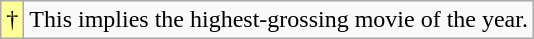<table class="wikitable">
<tr>
<td style="background-color:#FFFF99">†</td>
<td>This implies the highest-grossing movie of the year.</td>
</tr>
</table>
